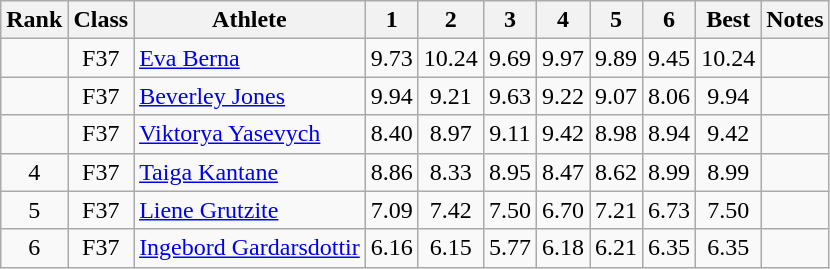<table class="wikitable sortable" style="text-align:center">
<tr>
<th>Rank</th>
<th>Class</th>
<th>Athlete</th>
<th>1</th>
<th>2</th>
<th>3</th>
<th>4</th>
<th>5</th>
<th>6</th>
<th>Best</th>
<th>Notes</th>
</tr>
<tr>
<td></td>
<td>F37</td>
<td style="text-align:left"><a href='#'>Eva Berna</a><br></td>
<td>9.73</td>
<td>10.24</td>
<td>9.69</td>
<td>9.97</td>
<td>9.89</td>
<td>9.45</td>
<td>10.24</td>
<td></td>
</tr>
<tr>
<td></td>
<td>F37</td>
<td style="text-align:left"><a href='#'>Beverley Jones</a><br></td>
<td>9.94</td>
<td>9.21</td>
<td>9.63</td>
<td>9.22</td>
<td>9.07</td>
<td>8.06</td>
<td>9.94</td>
<td></td>
</tr>
<tr>
<td></td>
<td>F37</td>
<td style="text-align:left"><a href='#'>Viktorya Yasevych</a><br></td>
<td>8.40</td>
<td>8.97</td>
<td>9.11</td>
<td>9.42</td>
<td>8.98</td>
<td>8.94</td>
<td>9.42</td>
<td></td>
</tr>
<tr>
<td>4</td>
<td>F37</td>
<td style="text-align:left"><a href='#'>Taiga Kantane</a><br></td>
<td>8.86</td>
<td>8.33</td>
<td>8.95</td>
<td>8.47</td>
<td>8.62</td>
<td>8.99</td>
<td>8.99</td>
<td></td>
</tr>
<tr>
<td>5</td>
<td>F37</td>
<td style="text-align:left"><a href='#'>Liene Grutzite</a><br></td>
<td>7.09</td>
<td>7.42</td>
<td>7.50</td>
<td>6.70</td>
<td>7.21</td>
<td>6.73</td>
<td>7.50</td>
<td></td>
</tr>
<tr>
<td>6</td>
<td>F37</td>
<td style="text-align:left"><a href='#'>Ingebord Gardarsdottir</a><br></td>
<td>6.16</td>
<td>6.15</td>
<td>5.77</td>
<td>6.18</td>
<td>6.21</td>
<td>6.35</td>
<td>6.35</td>
<td></td>
</tr>
</table>
